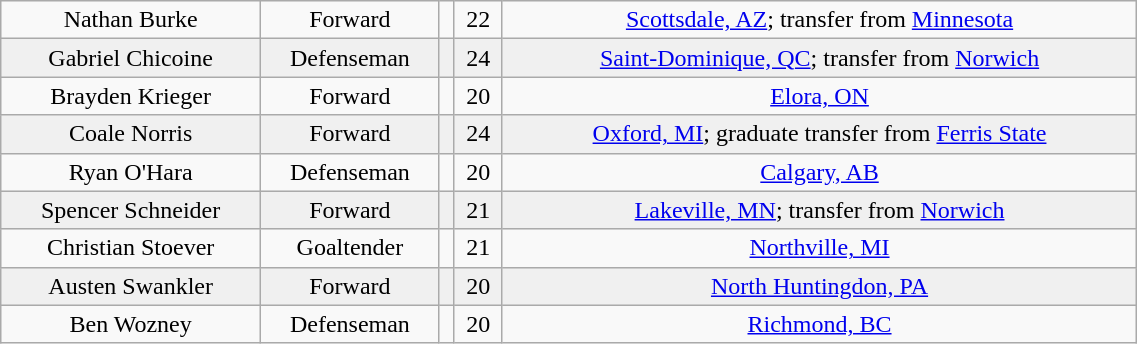<table class="wikitable" width="60%">
<tr align="center" bgcolor="">
<td>Nathan Burke</td>
<td>Forward</td>
<td></td>
<td>22</td>
<td><a href='#'>Scottsdale, AZ</a>; transfer from <a href='#'>Minnesota</a></td>
</tr>
<tr align="center" bgcolor="f0f0f0">
<td>Gabriel Chicoine</td>
<td>Defenseman</td>
<td></td>
<td>24</td>
<td><a href='#'>Saint-Dominique, QC</a>; transfer from <a href='#'>Norwich</a></td>
</tr>
<tr align="center" bgcolor="">
<td>Brayden Krieger</td>
<td>Forward</td>
<td></td>
<td>20</td>
<td><a href='#'>Elora, ON</a></td>
</tr>
<tr align="center" bgcolor="f0f0f0">
<td>Coale Norris</td>
<td>Forward</td>
<td></td>
<td>24</td>
<td><a href='#'>Oxford, MI</a>; graduate transfer from <a href='#'>Ferris State</a></td>
</tr>
<tr align="center" bgcolor="">
<td>Ryan O'Hara</td>
<td>Defenseman</td>
<td></td>
<td>20</td>
<td><a href='#'>Calgary, AB</a></td>
</tr>
<tr align="center" bgcolor="f0f0f0">
<td>Spencer Schneider</td>
<td>Forward</td>
<td></td>
<td>21</td>
<td><a href='#'>Lakeville, MN</a>; transfer from <a href='#'>Norwich</a></td>
</tr>
<tr align="center" bgcolor="">
<td>Christian Stoever</td>
<td>Goaltender</td>
<td></td>
<td>21</td>
<td><a href='#'>Northville, MI</a></td>
</tr>
<tr align="center" bgcolor="f0f0f0">
<td>Austen Swankler</td>
<td>Forward</td>
<td></td>
<td>20</td>
<td><a href='#'>North Huntingdon, PA</a></td>
</tr>
<tr align="center" bgcolor="">
<td>Ben Wozney</td>
<td>Defenseman</td>
<td></td>
<td>20</td>
<td><a href='#'>Richmond, BC</a></td>
</tr>
</table>
